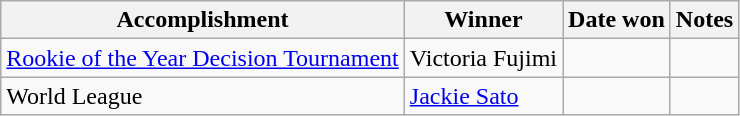<table class="wikitable">
<tr>
<th>Accomplishment</th>
<th>Winner</th>
<th>Date won</th>
<th>Notes</th>
</tr>
<tr>
<td><a href='#'>Rookie of the Year Decision Tournament</a></td>
<td>Victoria Fujimi</td>
<td></td>
<td></td>
</tr>
<tr>
<td>World League</td>
<td><a href='#'>Jackie Sato</a></td>
<td></td>
<td></td>
</tr>
</table>
